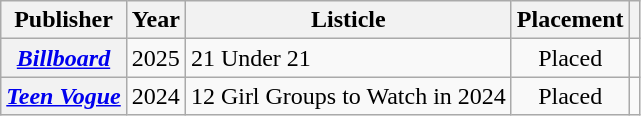<table class="wikitable plainrowheaders" style="text-align:center">
<tr>
<th scope="col">Publisher</th>
<th scope="col">Year</th>
<th scope="col">Listicle</th>
<th scope="col">Placement</th>
<th scope="col" class="unsortable"></th>
</tr>
<tr>
<th scope="row"><a href='#'><em>Billboard</em></a></th>
<td>2025</td>
<td style="text-align: left;">21 Under 21</td>
<td>Placed</td>
<td></td>
</tr>
<tr>
<th scope="row"><em><a href='#'>Teen Vogue</a></em></th>
<td>2024</td>
<td style="text-align:left">12 Girl Groups to Watch in 2024</td>
<td>Placed</td>
<td></td>
</tr>
</table>
